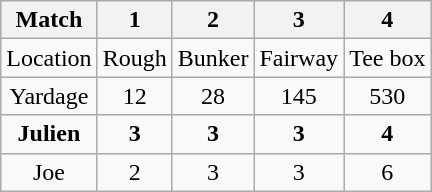<table class="wikitable" style="text-align:center;">
<tr>
<th>Match</th>
<th>1</th>
<th>2</th>
<th>3</th>
<th>4</th>
</tr>
<tr>
<td>Location</td>
<td>Rough</td>
<td>Bunker</td>
<td>Fairway</td>
<td>Tee box</td>
</tr>
<tr>
<td>Yardage</td>
<td>12</td>
<td>28</td>
<td>145</td>
<td>530</td>
</tr>
<tr>
<td><strong>Julien</strong></td>
<td><strong>3</strong></td>
<td><strong>3</strong></td>
<td><strong>3</strong></td>
<td><strong>4</strong></td>
</tr>
<tr>
<td>Joe</td>
<td>2</td>
<td>3</td>
<td>3</td>
<td>6</td>
</tr>
</table>
